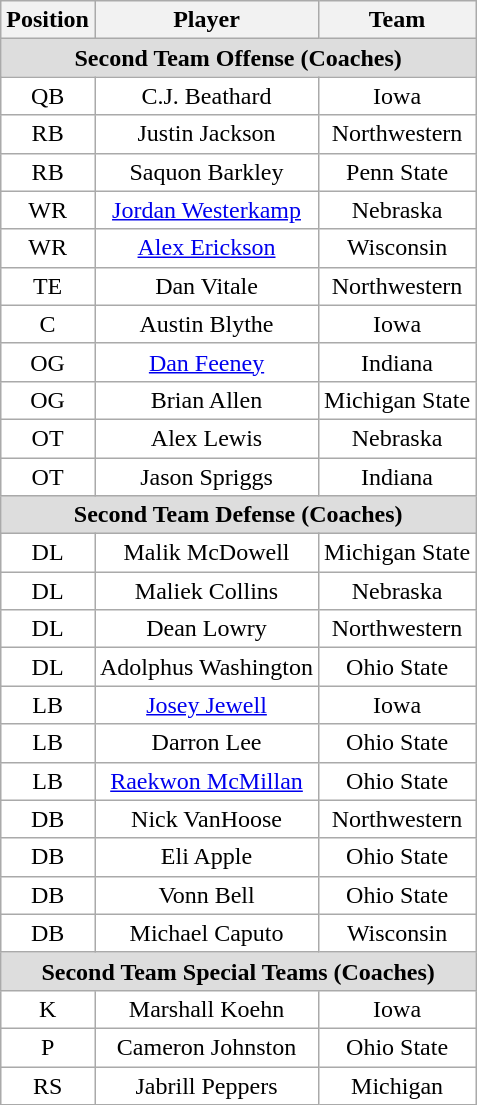<table class="wikitable sortable">
<tr>
<th>Position</th>
<th>Player</th>
<th>Team</th>
</tr>
<tr>
<td colspan="3" style="text-align:center; background:#ddd;"><strong>Second Team Offense (Coaches)</strong></td>
</tr>
<tr style="text-align:center;">
<td style="background:white">QB</td>
<td style="background:white">C.J. Beathard</td>
<td style="background:white">Iowa</td>
</tr>
<tr style="text-align:center;">
<td style="background:white">RB</td>
<td style="background:white">Justin Jackson</td>
<td style="background:white">Northwestern</td>
</tr>
<tr style="text-align:center;">
<td style="background:white">RB</td>
<td style="background:white">Saquon Barkley</td>
<td style="background:white">Penn State</td>
</tr>
<tr style="text-align:center;">
<td style="background:white">WR</td>
<td style="background:white"><a href='#'>Jordan Westerkamp</a></td>
<td style="background:white">Nebraska</td>
</tr>
<tr style="text-align:center;">
<td style="background:white">WR</td>
<td style="background:white"><a href='#'>Alex Erickson</a></td>
<td style="background:white">Wisconsin</td>
</tr>
<tr style="text-align:center;">
<td style="background:white">TE</td>
<td style="background:white">Dan Vitale</td>
<td style="background:white">Northwestern</td>
</tr>
<tr style="text-align:center;">
<td style="background:white">C</td>
<td style="background:white">Austin Blythe</td>
<td style="background:white">Iowa</td>
</tr>
<tr style="text-align:center;">
<td style="background:white">OG</td>
<td style="background:white"><a href='#'>Dan Feeney</a></td>
<td style="background:white">Indiana</td>
</tr>
<tr style="text-align:center;">
<td style="background:white">OG</td>
<td style="background:white">Brian Allen</td>
<td style="background:white">Michigan State</td>
</tr>
<tr style="text-align:center;">
<td style="background:white">OT</td>
<td style="background:white">Alex Lewis</td>
<td style="background:white">Nebraska</td>
</tr>
<tr style="text-align:center;">
<td style="background:white">OT</td>
<td style="background:white">Jason Spriggs</td>
<td style="background:white">Indiana</td>
</tr>
<tr>
<td colspan="3" style="text-align:center; background:#ddd;"><strong>Second Team Defense (Coaches)</strong></td>
</tr>
<tr style="text-align:center;">
<td style="background:white">DL</td>
<td style="background:white">Malik McDowell</td>
<td style="background:white">Michigan State</td>
</tr>
<tr style="text-align:center;">
<td style="background:white">DL</td>
<td style="background:white">Maliek Collins</td>
<td style="background:white">Nebraska</td>
</tr>
<tr style="text-align:center;">
<td style="background:white">DL</td>
<td style="background:white">Dean Lowry</td>
<td style="background:white">Northwestern</td>
</tr>
<tr style="text-align:center;">
<td style="background:white">DL</td>
<td style="background:white">Adolphus Washington</td>
<td style="background:white">Ohio State</td>
</tr>
<tr style="text-align:center;">
<td style="background:white">LB</td>
<td style="background:white"><a href='#'>Josey Jewell</a></td>
<td style="background:white">Iowa</td>
</tr>
<tr style="text-align:center;">
<td style="background:white">LB</td>
<td style="background:white">Darron Lee</td>
<td style="background:white">Ohio State</td>
</tr>
<tr style="text-align:center;">
<td style="background:white">LB</td>
<td style="background:white"><a href='#'>Raekwon McMillan</a></td>
<td style="background:white">Ohio State</td>
</tr>
<tr style="text-align:center;">
<td style="background:white">DB</td>
<td style="background:white">Nick VanHoose</td>
<td style="background:white">Northwestern</td>
</tr>
<tr style="text-align:center;">
<td style="background:white">DB</td>
<td style="background:white">Eli Apple</td>
<td style="background:white">Ohio State</td>
</tr>
<tr style="text-align:center;">
<td style="background:white">DB</td>
<td style="background:white">Vonn Bell</td>
<td style="background:white">Ohio State</td>
</tr>
<tr style="text-align:center;">
<td style="background:white">DB</td>
<td style="background:white">Michael Caputo</td>
<td style="background:white">Wisconsin</td>
</tr>
<tr>
<td colspan="3" style="text-align:center; background:#ddd;"><strong>Second Team Special Teams (Coaches)</strong></td>
</tr>
<tr style="text-align:center;">
<td style="background:white">K</td>
<td style="background:white">Marshall Koehn</td>
<td style="background:white">Iowa</td>
</tr>
<tr style="text-align:center;">
<td style="background:white">P</td>
<td style="background:white">Cameron Johnston</td>
<td style="background:white">Ohio State</td>
</tr>
<tr style="text-align:center;">
<td style="background:white">RS</td>
<td style="background:white">Jabrill Peppers</td>
<td style="background:white">Michigan</td>
</tr>
</table>
